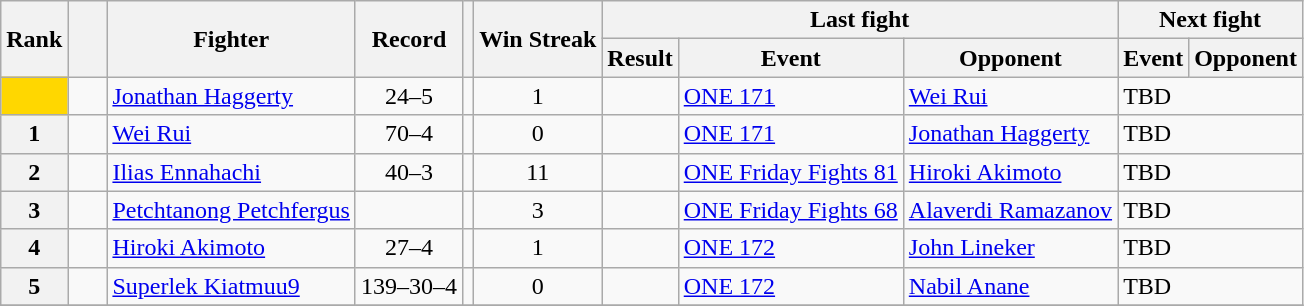<table class="wikitable" style="display: inline-table;">
<tr>
<th rowspan=2>Rank</th>
<th width=3% rowspan=2></th>
<th rowspan=2>Fighter</th>
<th rowspan=2>Record</th>
<th rowspan=2></th>
<th rowspan=2>Win Streak</th>
<th colspan=3>Last fight</th>
<th colspan=2>Next fight</th>
</tr>
<tr>
<th>Result</th>
<th>Event</th>
<th>Opponent</th>
<th>Event</th>
<th>Opponent</th>
</tr>
<tr>
<th style="background:gold"></th>
<td></td>
<td><a href='#'>Jonathan Haggerty</a></td>
<td align="center">24–5</td>
<td align="center"></td>
<td align=center>1</td>
<td></td>
<td><a href='#'>ONE 171</a></td>
<td><a href='#'>Wei Rui</a></td>
<td colspan="2">TBD</td>
</tr>
<tr>
<th>1</th>
<td></td>
<td><a href='#'>Wei Rui</a></td>
<td align="center">70–4</td>
<td align="center"></td>
<td align="center">0</td>
<td></td>
<td><a href='#'>ONE 171</a></td>
<td><a href='#'>Jonathan Haggerty</a></td>
<td colspan="2">TBD</td>
</tr>
<tr>
<th>2</th>
<td></td>
<td><a href='#'>Ilias Ennahachi</a></td>
<td align="center">40–3</td>
<td align="center"></td>
<td align="center">11</td>
<td></td>
<td><a href='#'>ONE Friday Fights 81</a></td>
<td><a href='#'>Hiroki Akimoto</a></td>
<td colspan="2">TBD</td>
</tr>
<tr>
<th>3</th>
<td></td>
<td><a href='#'>Petchtanong Petchfergus</a></td>
<td align="center"></td>
<td align="center"></td>
<td align="center">3</td>
<td></td>
<td><a href='#'>ONE Friday Fights 68</a></td>
<td><a href='#'>Alaverdi Ramazanov</a></td>
<td colspan="2">TBD</td>
</tr>
<tr>
<th>4</th>
<td></td>
<td><a href='#'>Hiroki Akimoto</a></td>
<td align="center">27–4</td>
<td align="center"></td>
<td align="center">1</td>
<td></td>
<td><a href='#'>ONE 172</a></td>
<td><a href='#'>John Lineker</a></td>
<td colspan="2">TBD</td>
</tr>
<tr>
<th>5</th>
<td></td>
<td><a href='#'>Superlek Kiatmuu9</a></td>
<td align="center">139–30–4</td>
<td align="center"></td>
<td align=center>0</td>
<td></td>
<td><a href='#'>ONE 172</a></td>
<td><a href='#'>Nabil Anane</a></td>
<td colspan="2">TBD</td>
</tr>
<tr>
</tr>
</table>
